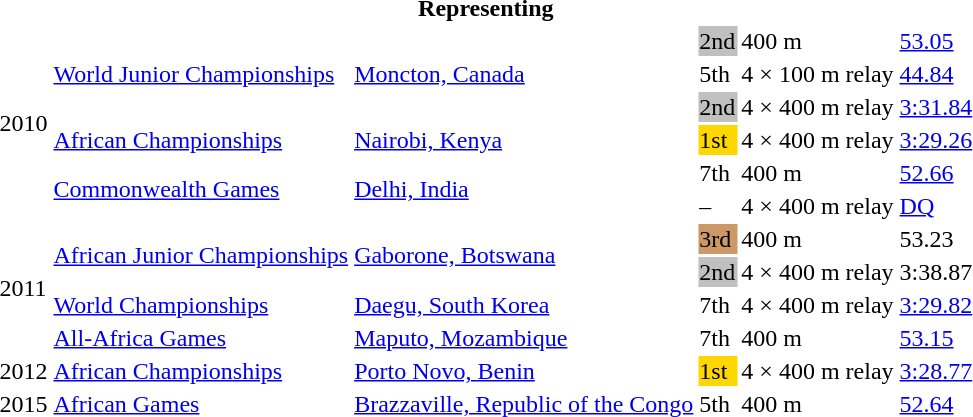<table>
<tr>
<th colspan="6">Representing </th>
</tr>
<tr>
<td rowspan=6>2010</td>
<td rowspan=3><a href='#'>World Junior Championships</a></td>
<td rowspan=3><a href='#'>Moncton, Canada</a></td>
<td bgcolor=silver>2nd</td>
<td>400 m</td>
<td><a href='#'>53.05</a></td>
</tr>
<tr>
<td>5th</td>
<td>4 × 100 m relay</td>
<td><a href='#'>44.84</a></td>
</tr>
<tr>
<td bgcolor=silver>2nd</td>
<td>4 × 400 m relay</td>
<td><a href='#'>3:31.84</a></td>
</tr>
<tr>
<td><a href='#'>African Championships</a></td>
<td><a href='#'>Nairobi, Kenya</a></td>
<td bgcolor=gold>1st</td>
<td>4 × 400 m relay</td>
<td><a href='#'>3:29.26</a></td>
</tr>
<tr>
<td rowspan=2><a href='#'>Commonwealth Games</a></td>
<td rowspan=2><a href='#'>Delhi, India</a></td>
<td>7th</td>
<td>400 m</td>
<td><a href='#'>52.66</a></td>
</tr>
<tr>
<td>–</td>
<td>4 × 400 m relay</td>
<td><a href='#'>DQ</a></td>
</tr>
<tr>
<td rowspan=4>2011</td>
<td rowspan=2><a href='#'>African Junior Championships</a></td>
<td rowspan=2><a href='#'>Gaborone, Botswana</a></td>
<td bgcolor=cc9966>3rd</td>
<td>400 m</td>
<td>53.23</td>
</tr>
<tr>
<td bgcolor=silver>2nd</td>
<td>4 × 400 m relay</td>
<td>3:38.87</td>
</tr>
<tr>
<td><a href='#'>World Championships</a></td>
<td><a href='#'>Daegu, South Korea</a></td>
<td>7th</td>
<td>4 × 400 m relay</td>
<td><a href='#'>3:29.82</a></td>
</tr>
<tr>
<td><a href='#'>All-Africa Games</a></td>
<td><a href='#'>Maputo, Mozambique</a></td>
<td>7th</td>
<td>400 m</td>
<td><a href='#'>53.15</a></td>
</tr>
<tr>
<td>2012</td>
<td><a href='#'>African Championships</a></td>
<td><a href='#'>Porto Novo, Benin</a></td>
<td bgcolor=gold>1st</td>
<td>4 × 400 m relay</td>
<td><a href='#'>3:28.77</a></td>
</tr>
<tr>
<td>2015</td>
<td><a href='#'>African Games</a></td>
<td><a href='#'>Brazzaville, Republic of the Congo</a></td>
<td>5th</td>
<td>400 m</td>
<td><a href='#'>52.64</a></td>
</tr>
</table>
